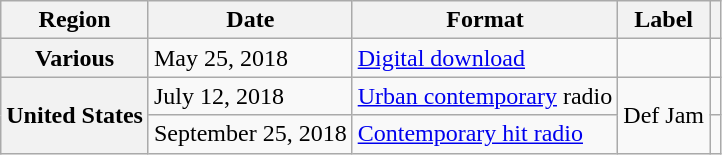<table class="wikitable plainrowheaders">
<tr>
<th scope="col">Region</th>
<th scope="col">Date</th>
<th scope="col">Format</th>
<th scope="col">Label</th>
<th scope="col"></th>
</tr>
<tr>
<th scope="row">Various</th>
<td>May 25, 2018</td>
<td><a href='#'>Digital download</a></td>
<td></td>
<td></td>
</tr>
<tr>
<th scope="row" rowspan="2">United States</th>
<td>July 12, 2018</td>
<td><a href='#'>Urban contemporary</a> radio</td>
<td rowspan="2">Def Jam</td>
<td></td>
</tr>
<tr>
<td>September 25, 2018</td>
<td><a href='#'>Contemporary hit radio</a></td>
<td></td>
</tr>
</table>
